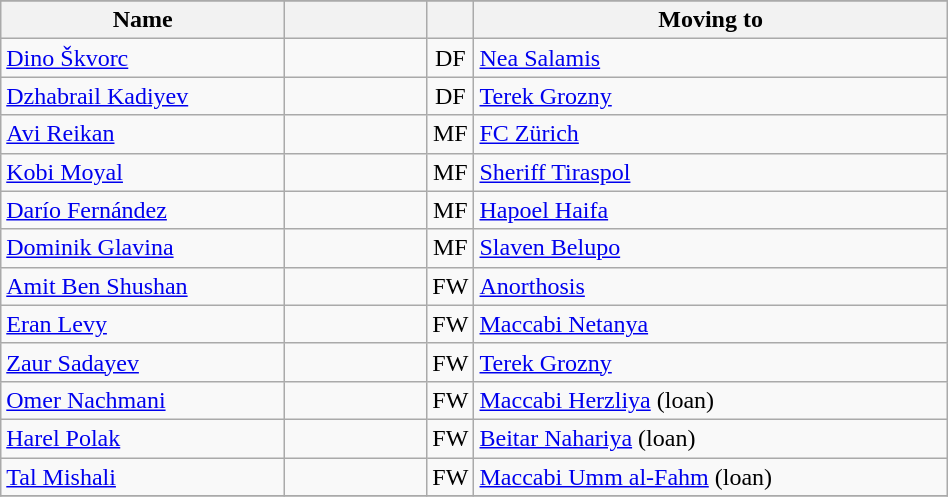<table class="wikitable" style="text-align: center;" width="50%">
<tr>
</tr>
<tr>
<th width=30% align=center>Name</th>
<th width=15% align=center></th>
<th width=5% align=center></th>
<th width=50% align=center>Moving to</th>
</tr>
<tr>
<td align=left><a href='#'>Dino Škvorc</a></td>
<td></td>
<td>DF</td>
<td align=left> <a href='#'>Nea Salamis</a></td>
</tr>
<tr>
<td align=left><a href='#'>Dzhabrail Kadiyev</a></td>
<td></td>
<td>DF</td>
<td align=left> <a href='#'>Terek Grozny</a></td>
</tr>
<tr>
<td align=left><a href='#'>Avi Reikan</a></td>
<td></td>
<td>MF</td>
<td align=left> <a href='#'>FC Zürich</a></td>
</tr>
<tr>
<td align=left><a href='#'>Kobi Moyal</a></td>
<td></td>
<td>MF</td>
<td align=left> <a href='#'>Sheriff Tiraspol</a></td>
</tr>
<tr>
<td align=left><a href='#'>Darío Fernández</a></td>
<td></td>
<td>MF</td>
<td align=left> <a href='#'>Hapoel Haifa</a></td>
</tr>
<tr>
<td align=left><a href='#'>Dominik Glavina</a></td>
<td></td>
<td>MF</td>
<td align=left> <a href='#'>Slaven Belupo</a></td>
</tr>
<tr>
<td align=left><a href='#'>Amit Ben Shushan</a></td>
<td></td>
<td>FW</td>
<td align=left> <a href='#'>Anorthosis</a></td>
</tr>
<tr>
<td align=left><a href='#'>Eran Levy</a></td>
<td></td>
<td>FW</td>
<td align=left> <a href='#'>Maccabi Netanya</a></td>
</tr>
<tr>
<td align=left><a href='#'>Zaur Sadayev</a></td>
<td></td>
<td>FW</td>
<td align=left> <a href='#'>Terek Grozny</a></td>
</tr>
<tr>
<td align=left><a href='#'>Omer Nachmani</a></td>
<td></td>
<td>FW</td>
<td align=left> <a href='#'>Maccabi Herzliya</a> (loan)</td>
</tr>
<tr>
<td align=left><a href='#'>Harel Polak</a></td>
<td></td>
<td>FW</td>
<td align=left> <a href='#'>Beitar Nahariya</a> (loan)</td>
</tr>
<tr>
<td align=left><a href='#'>Tal Mishali</a></td>
<td></td>
<td>FW</td>
<td align=left> <a href='#'>Maccabi Umm al-Fahm</a> (loan)</td>
</tr>
<tr>
</tr>
</table>
